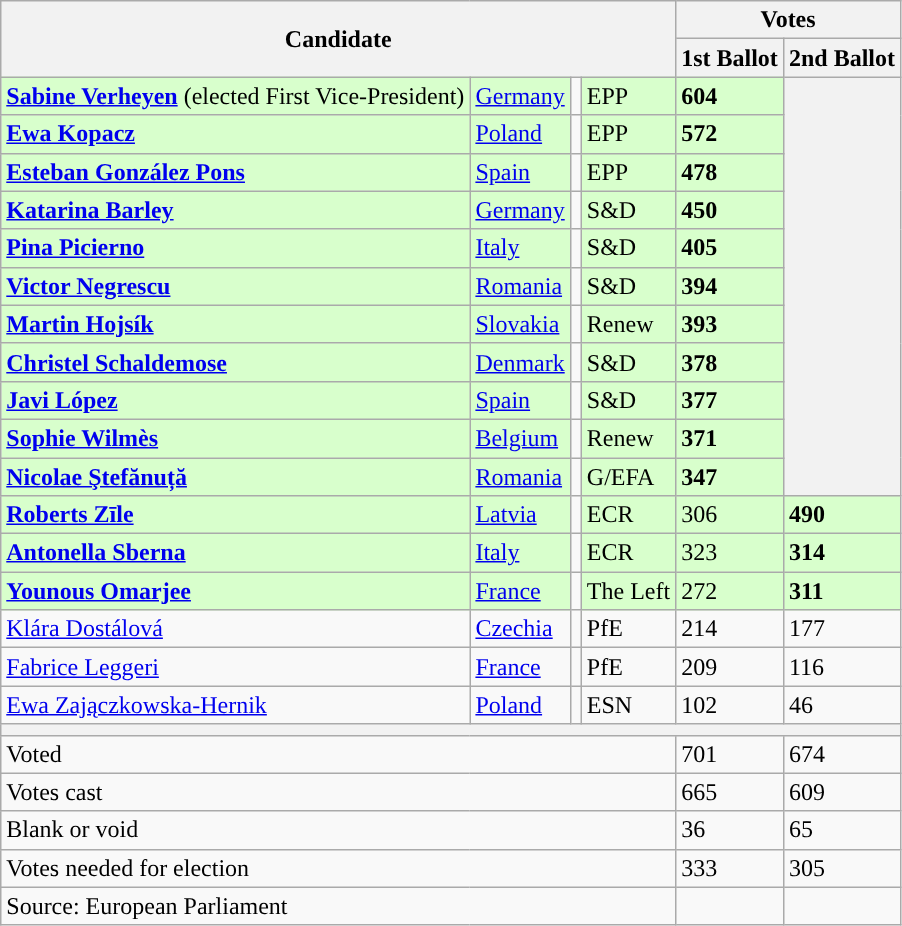<table class="wikitable">
<tr>
<th colspan="4" rowspan="2">Candidate</th>
<th colspan="2">Votes</th>
</tr>
<tr>
<th>1st Ballot</th>
<th>2nd Ballot</th>
</tr>
<tr>
<td style="background-color:#d8ffcc"><strong><a href='#'>Sabine Verheyen</a></strong> (elected First Vice-President)</td>
<td style="background-color:#d8ffcc"> <a href='#'>Germany</a></td>
<td style="background-color:width:1px; background-color:"></td>
<td style="background-color:#d8ffcc">EPP</td>
<td style="background-color:#d8ffcc"><strong>604</strong></td>
<th rowspan="11"></th>
</tr>
<tr>
<td style="background-color:#d8ffcc"><strong><a href='#'>Ewa Kopacz</a></strong></td>
<td style="background-color:#d8ffcc"> <a href='#'>Poland</a></td>
<td style="background-color:width:1px; background-color:"></td>
<td style="background-color:#d8ffcc">EPP</td>
<td style="background-color:#d8ffcc"><strong>572</strong></td>
</tr>
<tr>
<td style="background-color:#d8ffcc"><strong><a href='#'>Esteban González Pons</a></strong></td>
<td style="background-color:#d8ffcc"> <a href='#'>Spain</a></td>
<td style="background-color:width:1px; background-color:"></td>
<td style="background-color:#d8ffcc">EPP</td>
<td style="background-color:#d8ffcc"><strong>478</strong></td>
</tr>
<tr>
<td style="background-color:#d8ffcc"><strong><a href='#'>Katarina Barley</a></strong></td>
<td style="background-color:#d8ffcc"> <a href='#'>Germany</a></td>
<td style="background-color:width:1px; background-color:"></td>
<td style="background-color:#d8ffcc">S&D</td>
<td style="background-color:#d8ffcc"><strong>450</strong></td>
</tr>
<tr>
<td style="background-color:#d8ffcc"><strong><a href='#'>Pina Picierno</a></strong></td>
<td style="background-color:#d8ffcc"> <a href='#'>Italy</a></td>
<td style="background-color:width:1px; background-color:"></td>
<td style="background-color:#d8ffcc">S&D</td>
<td style="background-color:#d8ffcc"><strong>405</strong></td>
</tr>
<tr>
<td [ style="background-color:#d8ffcc"><strong><a href='#'>Victor Negrescu</a></strong></td>
<td style="background-color:#d8ffcc"> <a href='#'>Romania</a></td>
<td style="background-color:width:1px; background-color:"></td>
<td style="background-color:#d8ffcc">S&D</td>
<td style="background-color:#d8ffcc"><strong>394</strong></td>
</tr>
<tr>
<td style="background-color:#d8ffcc"><strong><a href='#'>Martin Hojsík</a></strong></td>
<td style="background-color:#d8ffcc"> <a href='#'>Slovakia</a></td>
<td style="background-color:width:1px; background-color:"></td>
<td style="background-color:#d8ffcc">Renew</td>
<td style="background-color:#d8ffcc"><strong>393</strong></td>
</tr>
<tr>
<td style="background-color:#d8ffcc"><strong><a href='#'>Christel Schaldemose</a></strong></td>
<td style="background-color:#d8ffcc"> <a href='#'>Denmark</a></td>
<td style="background-color:width:1px; background-color:"></td>
<td style="background-color:#d8ffcc">S&D</td>
<td style="background-color:#d8ffcc"><strong>378</strong></td>
</tr>
<tr>
<td style="background-color:#d8ffcc"><a href='#'><strong>Javi López</strong></a></td>
<td style="background-color:#d8ffcc"> <a href='#'>Spain</a></td>
<td style="background-color:width:1px; background-color:"></td>
<td style="background-color:#d8ffcc">S&D</td>
<td style="background-color:#d8ffcc"><strong>377</strong></td>
</tr>
<tr>
<td style="background-color:#d8ffcc"><strong><a href='#'>Sophie Wilmès</a></strong></td>
<td style="background-color:#d8ffcc"> <a href='#'>Belgium</a></td>
<td style="background-color:width:1px; background-color:"></td>
<td style="background-color:#d8ffcc">Renew</td>
<td style="background-color:#d8ffcc"><strong>371</strong></td>
</tr>
<tr>
<td style="background-color:#d8ffcc"><a href='#'><strong>Nicolae Ştefănuță</strong></a></td>
<td style="background-color:#d8ffcc"> <a href='#'>Romania</a></td>
<td style="background-color:width:1px; background-color:"></td>
<td style="background-color:#d8ffcc">G/EFA</td>
<td style="background-color:#d8ffcc"><strong>347</strong></td>
</tr>
<tr>
<td style="background-color:#d8ffcc"><strong><a href='#'>Roberts Zīle</a></strong></td>
<td style="background-color:#d8ffcc"> <a href='#'>Latvia</a></td>
<td style="background-color:width:1px; background-color:"></td>
<td style="background-color:#d8ffcc">ECR</td>
<td style="background-color:#d8ffcc">306</td>
<td style="background-color:#d8ffcc"><strong>490</strong></td>
</tr>
<tr>
<td style="background-color:#d8ffcc"><strong><a href='#'>Antonella Sberna</a></strong></td>
<td style="background-color:#d8ffcc"> <a href='#'>Italy</a></td>
<td style="background-color:width:1px; background-color:"></td>
<td style="background-color:#d8ffcc">ECR</td>
<td style="background-color:#d8ffcc">323</td>
<td style="background-color:#d8ffcc"><strong>314</strong></td>
</tr>
<tr>
<td style="background-color:#d8ffcc"><strong><a href='#'>Younous Omarjee</a></strong></td>
<td style="background-color:#d8ffcc"> <a href='#'>France</a></td>
<td style="background-color:width:1px; background-color:"></td>
<td style="background-color:#d8ffcc">The Left</td>
<td style="background-color:#d8ffcc">272</td>
<td style="background-color:#d8ffcc"><strong>311</strong></td>
</tr>
<tr>
<td><a href='#'>Klára Dostálová</a></td>
<td> <a href='#'>Czechia</a></td>
<td style="background-color:width:1px; background-color:"></td>
<td>PfE</td>
<td>214</td>
<td>177</td>
</tr>
<tr>
<td><a href='#'>Fabrice Leggeri</a></td>
<td> <a href='#'>France</a></td>
<td style="background-color:width:1px; background-color:"></td>
<td>PfE</td>
<td>209</td>
<td>116</td>
</tr>
<tr>
<td><a href='#'>Ewa Zajączkowska-Hernik</a></td>
<td> <a href='#'>Poland</a></td>
<td style="background-color:width:1px; background-color:"></td>
<td>ESN</td>
<td>102</td>
<td>46</td>
</tr>
<tr>
<th colspan="6"></th>
</tr>
<tr>
<td colspan="4">Voted</td>
<td>701</td>
<td>674</td>
</tr>
<tr>
<td colspan="4">Votes cast</td>
<td>665</td>
<td>609</td>
</tr>
<tr>
<td colspan="4">Blank or void</td>
<td>36</td>
<td>65</td>
</tr>
<tr>
<td colspan="4">Votes needed for election</td>
<td>333</td>
<td>305</td>
</tr>
<tr>
<td colspan="4">Source: European Parliament</td>
<td></td>
<td></td>
</tr>
</table>
